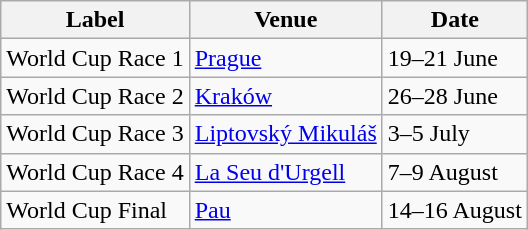<table class="wikitable">
<tr>
<th>Label</th>
<th>Venue</th>
<th>Date</th>
</tr>
<tr align=left>
<td>World Cup Race 1</td>
<td align=left> <a href='#'>Prague</a></td>
<td align=left>19–21 June</td>
</tr>
<tr align=left>
<td>World Cup Race 2</td>
<td align=left> <a href='#'>Kraków</a></td>
<td align=left>26–28 June</td>
</tr>
<tr align=left>
<td>World Cup Race 3</td>
<td align=left> <a href='#'>Liptovský Mikuláš</a></td>
<td align=left>3–5 July</td>
</tr>
<tr align=left>
<td>World Cup Race 4</td>
<td align=left> <a href='#'>La Seu d'Urgell</a></td>
<td align=left>7–9 August</td>
</tr>
<tr align=left>
<td>World Cup Final</td>
<td align=left> <a href='#'>Pau</a></td>
<td align=left>14–16 August</td>
</tr>
</table>
